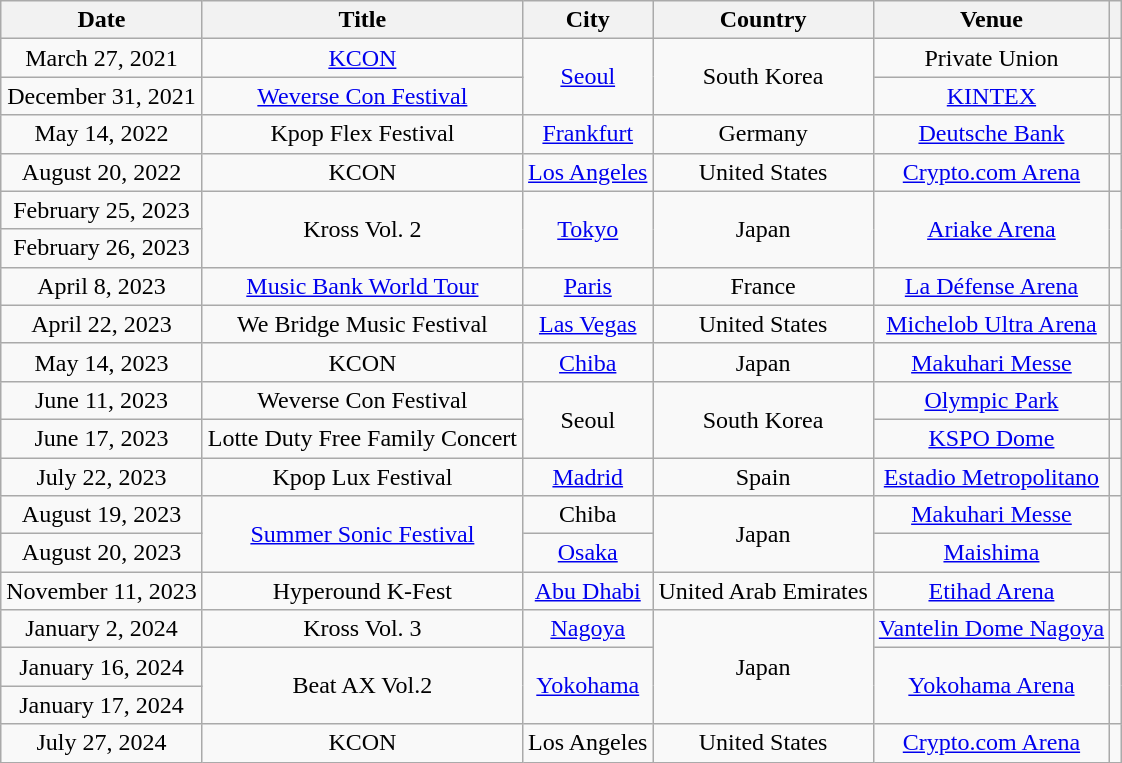<table class="wikitable plainrowheaders" style="text-align:center;">
<tr>
<th>Date</th>
<th>Title</th>
<th>City</th>
<th>Country</th>
<th>Venue</th>
<th scope="col" class="unsortable"></th>
</tr>
<tr>
<td>March 27, 2021</td>
<td><a href='#'>KCON</a></td>
<td rowspan="2"><a href='#'>Seoul</a></td>
<td rowspan="2">South Korea</td>
<td>Private Union</td>
<td></td>
</tr>
<tr>
<td>December 31, 2021</td>
<td><a href='#'>Weverse Con Festival</a></td>
<td><a href='#'>KINTEX</a></td>
<td></td>
</tr>
<tr>
<td>May 14, 2022</td>
<td>Kpop Flex Festival</td>
<td><a href='#'>Frankfurt</a></td>
<td>Germany</td>
<td><a href='#'>Deutsche Bank</a></td>
<td></td>
</tr>
<tr>
<td>August 20, 2022</td>
<td>KCON</td>
<td><a href='#'>Los Angeles</a></td>
<td>United States</td>
<td><a href='#'>Crypto.com Arena</a></td>
<td></td>
</tr>
<tr>
<td>February 25, 2023</td>
<td rowspan="2">Kross Vol. 2</td>
<td rowspan="2"><a href='#'>Tokyo</a></td>
<td rowspan="2">Japan</td>
<td rowspan="2"><a href='#'>Ariake Arena</a></td>
<td rowspan="2"></td>
</tr>
<tr>
<td>February 26, 2023</td>
</tr>
<tr>
<td>April 8, 2023</td>
<td><a href='#'>Music Bank World Tour</a></td>
<td><a href='#'>Paris</a></td>
<td>France</td>
<td><a href='#'>La Défense Arena</a></td>
<td></td>
</tr>
<tr>
<td>April 22, 2023</td>
<td>We Bridge Music Festival</td>
<td><a href='#'>Las Vegas</a></td>
<td>United States</td>
<td><a href='#'>Michelob Ultra Arena</a></td>
<td></td>
</tr>
<tr>
<td>May 14, 2023</td>
<td>KCON</td>
<td><a href='#'>Chiba</a></td>
<td>Japan</td>
<td><a href='#'>Makuhari Messe</a></td>
<td></td>
</tr>
<tr>
<td>June 11, 2023</td>
<td>Weverse Con Festival</td>
<td rowspan="2">Seoul</td>
<td rowspan="2">South Korea</td>
<td><a href='#'>Olympic Park</a></td>
<td></td>
</tr>
<tr>
<td>June 17, 2023</td>
<td>Lotte Duty Free Family Concert</td>
<td><a href='#'>KSPO Dome</a></td>
<td></td>
</tr>
<tr>
<td>July 22, 2023</td>
<td>Kpop Lux Festival</td>
<td><a href='#'>Madrid</a></td>
<td>Spain</td>
<td><a href='#'>Estadio Metropolitano</a></td>
<td></td>
</tr>
<tr>
<td>August 19, 2023</td>
<td rowspan="2"><a href='#'>Summer Sonic Festival</a></td>
<td>Chiba</td>
<td rowspan="2">Japan</td>
<td><a href='#'>Makuhari Messe</a></td>
<td rowspan="2"></td>
</tr>
<tr>
<td>August 20, 2023</td>
<td><a href='#'>Osaka</a></td>
<td><a href='#'>Maishima</a></td>
</tr>
<tr>
<td>November 11, 2023</td>
<td>Hyperound K-Fest</td>
<td><a href='#'>Abu Dhabi</a></td>
<td>United Arab Emirates</td>
<td><a href='#'>Etihad Arena</a></td>
<td></td>
</tr>
<tr>
<td>January 2, 2024</td>
<td>Kross Vol. 3</td>
<td><a href='#'>Nagoya</a></td>
<td rowspan="3">Japan</td>
<td><a href='#'>Vantelin Dome Nagoya</a></td>
<td></td>
</tr>
<tr>
<td>January 16, 2024</td>
<td rowspan="2">Beat AX Vol.2</td>
<td rowspan="2"><a href='#'>Yokohama</a></td>
<td rowspan="2"><a href='#'>Yokohama Arena</a></td>
<td rowspan="2"></td>
</tr>
<tr>
<td>January 17, 2024</td>
</tr>
<tr>
<td>July 27, 2024</td>
<td>KCON</td>
<td>Los Angeles</td>
<td>United States</td>
<td><a href='#'>Crypto.com Arena</a></td>
<td></td>
</tr>
</table>
